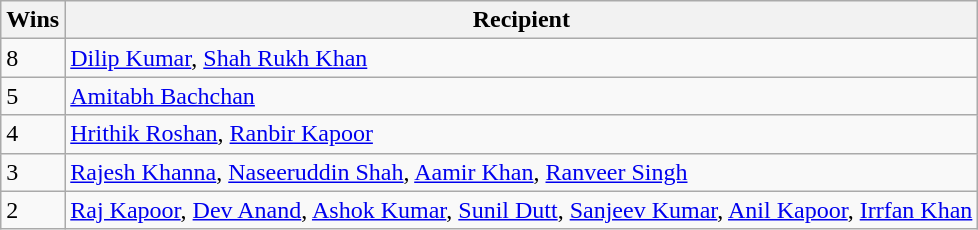<table class="wikitable">
<tr>
<th>Wins</th>
<th>Recipient</th>
</tr>
<tr>
<td>8</td>
<td><a href='#'>Dilip Kumar</a>, <a href='#'>Shah Rukh Khan</a></td>
</tr>
<tr>
<td>5</td>
<td><a href='#'>Amitabh Bachchan</a></td>
</tr>
<tr>
<td>4</td>
<td><a href='#'>Hrithik Roshan</a>, <a href='#'>Ranbir Kapoor</a></td>
</tr>
<tr>
<td>3</td>
<td><a href='#'>Rajesh Khanna</a>, <a href='#'>Naseeruddin Shah</a>, <a href='#'>Aamir Khan</a>, <a href='#'>Ranveer Singh</a></td>
</tr>
<tr>
<td>2</td>
<td><a href='#'>Raj Kapoor</a>, <a href='#'>Dev Anand</a>, <a href='#'>Ashok Kumar</a>, <a href='#'>Sunil Dutt</a>, <a href='#'>Sanjeev Kumar</a>, <a href='#'>Anil Kapoor</a>, <a href='#'>Irrfan Khan</a></td>
</tr>
</table>
